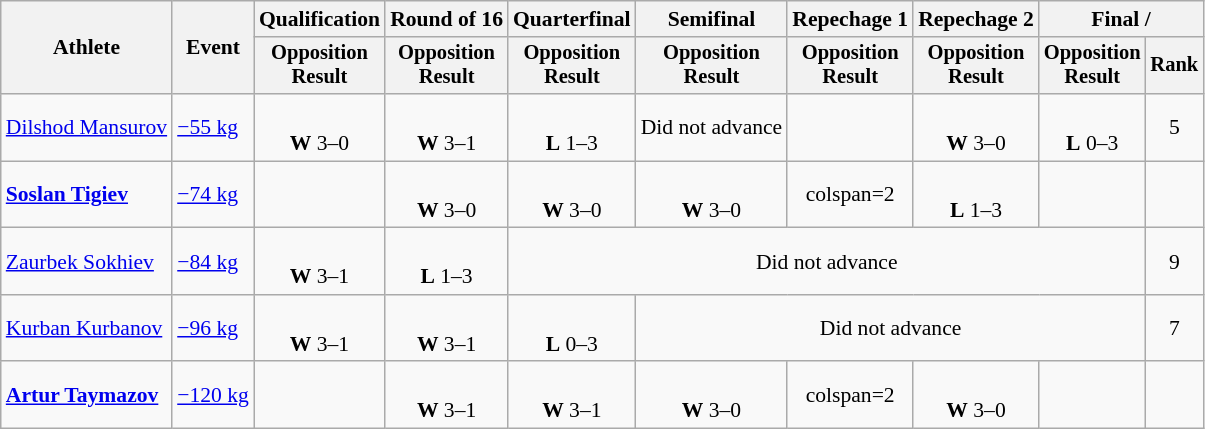<table class="wikitable" style="font-size:90%">
<tr>
<th rowspan="2">Athlete</th>
<th rowspan="2">Event</th>
<th>Qualification</th>
<th>Round of 16</th>
<th>Quarterfinal</th>
<th>Semifinal</th>
<th>Repechage 1</th>
<th>Repechage 2</th>
<th colspan=2>Final / </th>
</tr>
<tr style="font-size: 95%">
<th>Opposition<br>Result</th>
<th>Opposition<br>Result</th>
<th>Opposition<br>Result</th>
<th>Opposition<br>Result</th>
<th>Opposition<br>Result</th>
<th>Opposition<br>Result</th>
<th>Opposition<br>Result</th>
<th>Rank</th>
</tr>
<tr align=center>
<td align=left><a href='#'>Dilshod Mansurov</a></td>
<td align=left><a href='#'>−55 kg</a></td>
<td><br><strong>W</strong> 3–0 <sup></sup></td>
<td><br><strong>W</strong> 3–1 <sup></sup></td>
<td><br><strong>L</strong> 1–3 <sup></sup></td>
<td>Did not advance</td>
<td></td>
<td><br><strong>W</strong> 3–0 <sup></sup></td>
<td><br><strong>L</strong> 0–3 <sup></sup></td>
<td>5</td>
</tr>
<tr align=center>
<td align=left><strong><a href='#'>Soslan Tigiev</a></strong></td>
<td align=left><a href='#'>−74 kg</a></td>
<td></td>
<td><br><strong>W</strong> 3–0 <sup></sup></td>
<td><br><strong>W</strong> 3–0 <sup></sup></td>
<td><br><strong>W</strong> 3–0 <sup></sup></td>
<td>colspan=2 </td>
<td><br><strong>L</strong> 1–3 <sup></sup></td>
<td></td>
</tr>
<tr align=center>
<td align=left><a href='#'>Zaurbek Sokhiev</a></td>
<td align=left><a href='#'>−84 kg</a></td>
<td><br><strong>W</strong> 3–1 <sup></sup></td>
<td><br><strong>L</strong> 1–3 <sup></sup></td>
<td colspan=5>Did not advance</td>
<td>9</td>
</tr>
<tr align=center>
<td align=left><a href='#'>Kurban Kurbanov</a></td>
<td align=left><a href='#'>−96 kg</a></td>
<td><br><strong>W</strong> 3–1 <sup></sup></td>
<td><br><strong>W</strong> 3–1 <sup></sup></td>
<td><br><strong>L</strong> 0–3 <sup></sup></td>
<td colspan=4>Did not advance</td>
<td>7</td>
</tr>
<tr align=center>
<td align=left><strong><a href='#'>Artur Taymazov</a></strong></td>
<td align=left><a href='#'>−120 kg</a></td>
<td></td>
<td><br><strong>W</strong> 3–1 <sup></sup></td>
<td><br><strong>W</strong> 3–1 <sup></sup></td>
<td><br><strong>W</strong> 3–0 <sup></sup></td>
<td>colspan=2 </td>
<td><br><strong>W</strong> 3–0 <sup></sup></td>
<td></td>
</tr>
</table>
